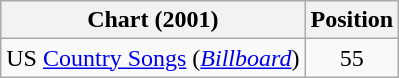<table class="wikitable sortable">
<tr>
<th scope="col">Chart (2001)</th>
<th scope="col">Position</th>
</tr>
<tr>
<td>US <a href='#'>Country Songs</a> (<em><a href='#'>Billboard</a></em>)</td>
<td align="center">55</td>
</tr>
</table>
